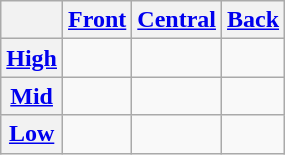<table class="wikitable" style=text-align:center>
<tr>
<th></th>
<th><a href='#'>Front</a></th>
<th><a href='#'>Central</a></th>
<th><a href='#'>Back</a></th>
</tr>
<tr>
<th><a href='#'>High</a></th>
<td> </td>
<td></td>
<td> </td>
</tr>
<tr>
<th><a href='#'>Mid</a></th>
<td></td>
<td></td>
<td></td>
</tr>
<tr>
<th><a href='#'>Low</a></th>
<td></td>
<td> </td>
<td></td>
</tr>
</table>
